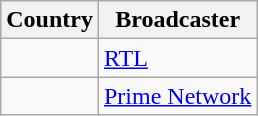<table class="wikitable">
<tr>
<th align=center>Country</th>
<th align=center>Broadcaster</th>
</tr>
<tr>
<td></td>
<td><a href='#'>RTL</a></td>
</tr>
<tr>
<td></td>
<td><a href='#'>Prime Network</a></td>
</tr>
</table>
